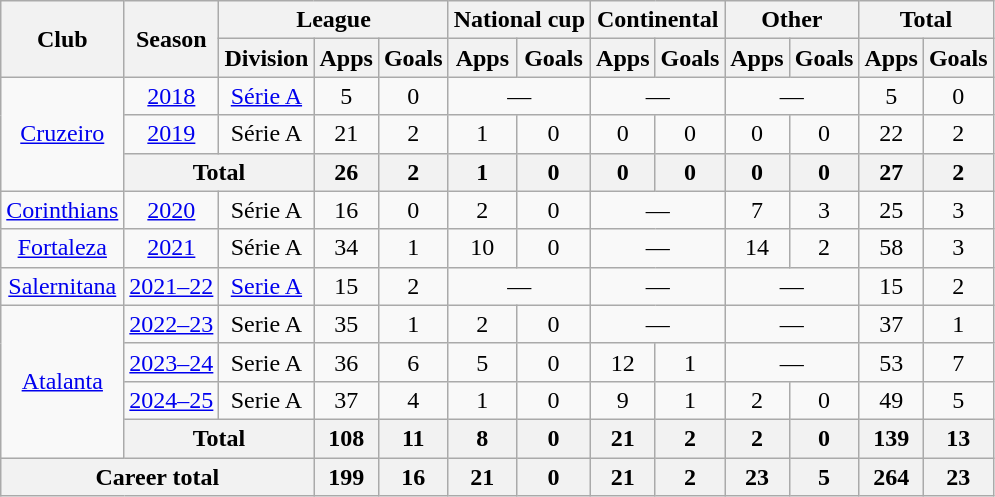<table class="wikitable" style="text-align: center">
<tr>
<th rowspan="2">Club</th>
<th rowspan="2">Season</th>
<th colspan="3">League</th>
<th colspan="2">National cup</th>
<th colspan="2">Continental</th>
<th colspan="2">Other</th>
<th colspan="2">Total</th>
</tr>
<tr>
<th>Division</th>
<th>Apps</th>
<th>Goals</th>
<th>Apps</th>
<th>Goals</th>
<th>Apps</th>
<th>Goals</th>
<th>Apps</th>
<th>Goals</th>
<th>Apps</th>
<th>Goals</th>
</tr>
<tr>
<td rowspan="3"><a href='#'>Cruzeiro</a></td>
<td><a href='#'>2018</a></td>
<td><a href='#'>Série A</a></td>
<td>5</td>
<td>0</td>
<td colspan="2">—</td>
<td colspan="2">—</td>
<td colspan="2">—</td>
<td>5</td>
<td>0</td>
</tr>
<tr>
<td><a href='#'>2019</a></td>
<td>Série A</td>
<td>21</td>
<td>2</td>
<td>1</td>
<td>0</td>
<td>0</td>
<td>0</td>
<td>0</td>
<td>0</td>
<td>22</td>
<td>2</td>
</tr>
<tr>
<th colspan="2">Total</th>
<th>26</th>
<th>2</th>
<th>1</th>
<th>0</th>
<th>0</th>
<th>0</th>
<th>0</th>
<th>0</th>
<th>27</th>
<th>2</th>
</tr>
<tr>
<td><a href='#'>Corinthians</a></td>
<td><a href='#'>2020</a></td>
<td>Série A</td>
<td>16</td>
<td>0</td>
<td>2</td>
<td>0</td>
<td colspan="2">—</td>
<td>7</td>
<td>3</td>
<td>25</td>
<td>3</td>
</tr>
<tr>
<td><a href='#'>Fortaleza</a></td>
<td><a href='#'>2021</a></td>
<td>Série A</td>
<td>34</td>
<td>1</td>
<td>10</td>
<td>0</td>
<td colspan="2">—</td>
<td>14</td>
<td>2</td>
<td>58</td>
<td>3</td>
</tr>
<tr>
<td><a href='#'>Salernitana</a></td>
<td><a href='#'>2021–22</a></td>
<td><a href='#'>Serie A</a></td>
<td>15</td>
<td>2</td>
<td colspan="2">—</td>
<td colspan="2">—</td>
<td colspan="2">—</td>
<td>15</td>
<td>2</td>
</tr>
<tr>
<td rowspan="4"><a href='#'>Atalanta</a></td>
<td><a href='#'>2022–23</a></td>
<td>Serie A</td>
<td>35</td>
<td>1</td>
<td>2</td>
<td>0</td>
<td colspan="2">—</td>
<td colspan="2">—</td>
<td>37</td>
<td>1</td>
</tr>
<tr>
<td><a href='#'>2023–24</a></td>
<td>Serie A</td>
<td>36</td>
<td>6</td>
<td>5</td>
<td>0</td>
<td>12</td>
<td>1</td>
<td colspan="2">—</td>
<td>53</td>
<td>7</td>
</tr>
<tr>
<td><a href='#'>2024–25</a></td>
<td>Serie A</td>
<td>37</td>
<td>4</td>
<td>1</td>
<td>0</td>
<td>9</td>
<td>1</td>
<td>2</td>
<td>0</td>
<td>49</td>
<td>5</td>
</tr>
<tr>
<th colspan="2">Total</th>
<th>108</th>
<th>11</th>
<th>8</th>
<th>0</th>
<th>21</th>
<th>2</th>
<th>2</th>
<th>0</th>
<th>139</th>
<th>13</th>
</tr>
<tr>
<th colspan="3">Career total</th>
<th>199</th>
<th>16</th>
<th>21</th>
<th>0</th>
<th>21</th>
<th>2</th>
<th>23</th>
<th>5</th>
<th>264</th>
<th>23</th>
</tr>
</table>
